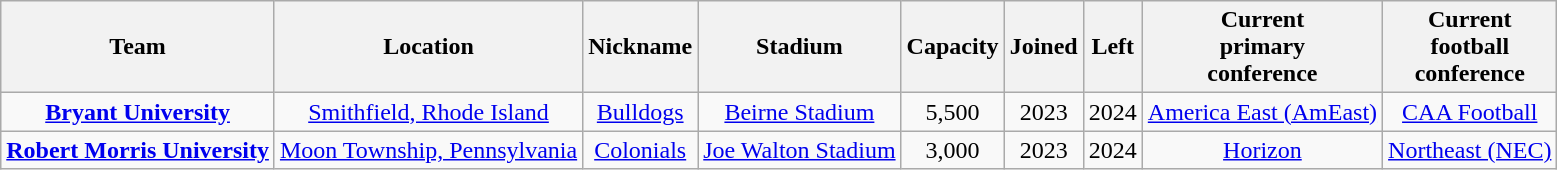<table class="wikitable sortable" style="text-align: center;">
<tr>
<th>Team</th>
<th>Location</th>
<th>Nickname</th>
<th>Stadium</th>
<th>Capacity</th>
<th>Joined</th>
<th>Left</th>
<th>Current<br>primary<br>conference</th>
<th>Current<br>football<br>conference</th>
</tr>
<tr>
<td><strong><a href='#'>Bryant University</a></strong></td>
<td><a href='#'>Smithfield, Rhode Island</a></td>
<td><a href='#'>Bulldogs</a></td>
<td><a href='#'>Beirne Stadium</a></td>
<td>5,500</td>
<td>2023</td>
<td>2024</td>
<td><a href='#'>America East (AmEast)</a></td>
<td><a href='#'>CAA Football</a></td>
</tr>
<tr>
<td><strong><a href='#'>Robert Morris University</a></strong></td>
<td><a href='#'>Moon Township, Pennsylvania</a></td>
<td><a href='#'>Colonials</a></td>
<td><a href='#'>Joe Walton Stadium</a></td>
<td>3,000</td>
<td>2023</td>
<td>2024</td>
<td><a href='#'>Horizon</a></td>
<td><a href='#'>Northeast (NEC)</a></td>
</tr>
</table>
